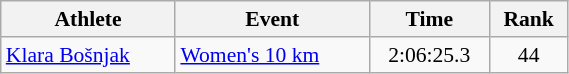<table class="wikitable" style="text-align:center; font-size:90%; width:30%;">
<tr>
<th>Athlete</th>
<th>Event</th>
<th>Time</th>
<th>Rank</th>
</tr>
<tr>
<td align="left"><a href='#'>Klara Bošnjak</a></td>
<td align="left"><a href='#'>Women's 10 km</a></td>
<td>2:06:25.3</td>
<td>44</td>
</tr>
</table>
